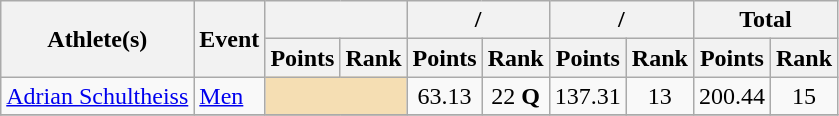<table class="wikitable">
<tr>
<th rowspan="2">Athlete(s)</th>
<th rowspan="2">Event</th>
<th colspan="2"></th>
<th colspan="2">/</th>
<th colspan="2">/</th>
<th colspan="2">Total</th>
</tr>
<tr>
<th>Points</th>
<th>Rank</th>
<th>Points</th>
<th>Rank</th>
<th>Points</th>
<th>Rank</th>
<th>Points</th>
<th>Rank</th>
</tr>
<tr>
<td><a href='#'>Adrian Schultheiss</a></td>
<td><a href='#'>Men</a></td>
<td colspan="2" bgcolor="wheat"></td>
<td align="center">63.13</td>
<td align="center">22 <strong>Q</strong></td>
<td align="center">137.31</td>
<td align="center">13</td>
<td align="center">200.44</td>
<td align="center">15</td>
</tr>
<tr>
</tr>
</table>
